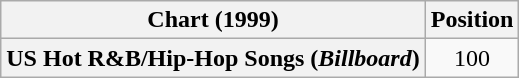<table class="wikitable plainrowheaders" style="text-align:center">
<tr>
<th scope="col">Chart (1999)</th>
<th scope="col">Position</th>
</tr>
<tr>
<th scope="row">US Hot R&B/Hip-Hop Songs (<em>Billboard</em>)</th>
<td align="center">100</td>
</tr>
</table>
